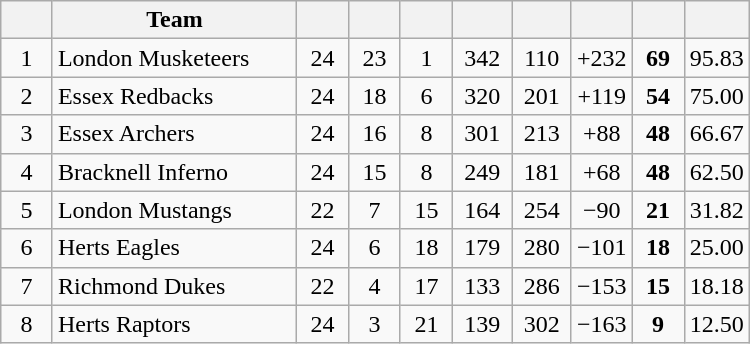<table class="wikitable" width=500 style="text-align:center;">
<tr>
<th width="7%"></th>
<th width="33%">Team</th>
<th width="7%"></th>
<th width="7%"></th>
<th width="7%"></th>
<th width="8%"></th>
<th width="8%"></th>
<th width="8%"></th>
<th width="7%"></th>
<th width="8%"></th>
</tr>
<tr>
<td>1</td>
<td align=left>London Musketeers</td>
<td>24</td>
<td>23</td>
<td>1</td>
<td>342</td>
<td>110</td>
<td>+232</td>
<td><strong>69</strong></td>
<td>95.83</td>
</tr>
<tr>
<td>2</td>
<td align=left>Essex Redbacks</td>
<td>24</td>
<td>18</td>
<td>6</td>
<td>320</td>
<td>201</td>
<td>+119</td>
<td><strong>54</strong></td>
<td>75.00</td>
</tr>
<tr>
<td>3</td>
<td align=left>Essex Archers</td>
<td>24</td>
<td>16</td>
<td>8</td>
<td>301</td>
<td>213</td>
<td>+88</td>
<td><strong>48</strong></td>
<td>66.67</td>
</tr>
<tr>
<td>4</td>
<td align=left>Bracknell Inferno</td>
<td>24</td>
<td>15</td>
<td>8</td>
<td>249</td>
<td>181</td>
<td>+68</td>
<td><strong>48</strong></td>
<td>62.50</td>
</tr>
<tr>
<td>5</td>
<td align=left>London Mustangs</td>
<td>22</td>
<td>7</td>
<td>15</td>
<td>164</td>
<td>254</td>
<td>−90</td>
<td><strong>21</strong></td>
<td>31.82</td>
</tr>
<tr>
<td>6</td>
<td align=left>Herts Eagles</td>
<td>24</td>
<td>6</td>
<td>18</td>
<td>179</td>
<td>280</td>
<td>−101</td>
<td><strong>18</strong></td>
<td>25.00</td>
</tr>
<tr>
<td>7</td>
<td align=left>Richmond Dukes</td>
<td>22</td>
<td>4</td>
<td>17</td>
<td>133</td>
<td>286</td>
<td>−153</td>
<td><strong>15</strong></td>
<td>18.18</td>
</tr>
<tr>
<td>8</td>
<td align=left>Herts Raptors</td>
<td>24</td>
<td>3</td>
<td>21</td>
<td>139</td>
<td>302</td>
<td>−163</td>
<td><strong>9</strong></td>
<td>12.50</td>
</tr>
</table>
